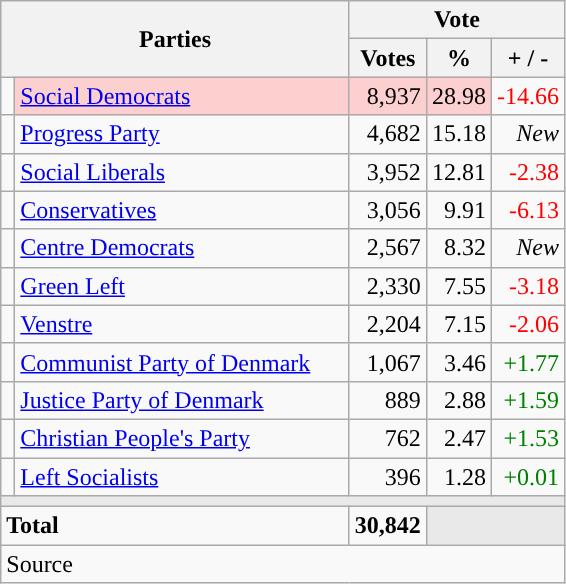<table class="wikitable" style="text-align:right;">
<tr>
<th style="text-align:centre;" rowspan="2" colspan="2" width="225">Parties</th>
<th colspan="3">Vote</th>
</tr>
<tr>
<th width="15">Votes</th>
<th width="15">%</th>
<th width="15">+ / -</th>
</tr>
<tr>
<td width="2" style="color:inherit;background:"></td>
<td bgcolor=#fbd0ce  align="left"><a href='#'>Social Democrats</a></td>
<td bgcolor=#fbd0ce>8,937</td>
<td bgcolor=#fbd0ce>28.98</td>
<td style=color:red;>-14.66</td>
</tr>
<tr>
<td width="2" style="color:inherit;background:"></td>
<td align="left"><a href='#'>Progress Party</a></td>
<td>4,682</td>
<td>15.18</td>
<td><em>New</em></td>
</tr>
<tr>
<td width="2" style="color:inherit;background:"></td>
<td align="left"><a href='#'>Social Liberals</a></td>
<td>3,952</td>
<td>12.81</td>
<td style=color:red;>-2.38</td>
</tr>
<tr>
<td width="2" style="color:inherit;background:"></td>
<td align="left"><a href='#'>Conservatives</a></td>
<td>3,056</td>
<td>9.91</td>
<td style=color:red;>-6.13</td>
</tr>
<tr>
<td width="2" style="color:inherit;background:"></td>
<td align="left"><a href='#'>Centre Democrats</a></td>
<td>2,567</td>
<td>8.32</td>
<td><em>New</em></td>
</tr>
<tr>
<td width="2" style="color:inherit;background:"></td>
<td align="left"><a href='#'>Green Left</a></td>
<td>2,330</td>
<td>7.55</td>
<td style=color:red;>-3.18</td>
</tr>
<tr>
<td width="2" style="color:inherit;background:"></td>
<td align="left"><a href='#'>Venstre</a></td>
<td>2,204</td>
<td>7.15</td>
<td style=color:red;>-2.06</td>
</tr>
<tr>
<td width="2" style="color:inherit;background:"></td>
<td align="left"><a href='#'>Communist Party of Denmark</a></td>
<td>1,067</td>
<td>3.46</td>
<td style=color:green;>+1.77</td>
</tr>
<tr>
<td width="2" style="color:inherit;background:"></td>
<td align="left"><a href='#'>Justice Party of Denmark</a></td>
<td>889</td>
<td>2.88</td>
<td style=color:green;>+1.59</td>
</tr>
<tr>
<td width="2" style="color:inherit;background:"></td>
<td align="left"><a href='#'>Christian People's Party</a></td>
<td>762</td>
<td>2.47</td>
<td style=color:green;>+1.53</td>
</tr>
<tr>
<td width="2" style="color:inherit;background:"></td>
<td align="left"><a href='#'>Left Socialists</a></td>
<td>396</td>
<td>1.28</td>
<td style=color:green;>+0.01</td>
</tr>
<tr>
<td colspan="7" bgcolor="#E9E9E9"></td>
</tr>
<tr>
<td align="left" colspan="2"><strong>Total</strong></td>
<td><strong>30,842</strong></td>
<td bgcolor="#E9E9E9" colspan="2"></td>
</tr>
<tr>
<td align="left" colspan="6">Source</td>
</tr>
</table>
